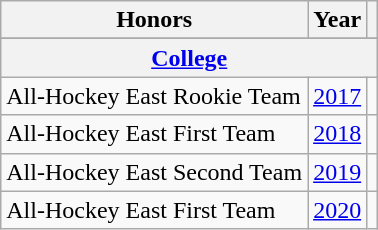<table class="wikitable">
<tr>
<th>Honors</th>
<th>Year</th>
<th></th>
</tr>
<tr>
</tr>
<tr>
<th colspan="3"><a href='#'>College</a></th>
</tr>
<tr>
<td>All-Hockey East Rookie Team</td>
<td><a href='#'>2017</a></td>
<td></td>
</tr>
<tr>
<td>All-Hockey East First Team</td>
<td><a href='#'>2018</a></td>
<td></td>
</tr>
<tr>
<td>All-Hockey East Second Team</td>
<td><a href='#'>2019</a></td>
<td></td>
</tr>
<tr>
<td>All-Hockey East First Team</td>
<td><a href='#'>2020</a></td>
<td></td>
</tr>
</table>
